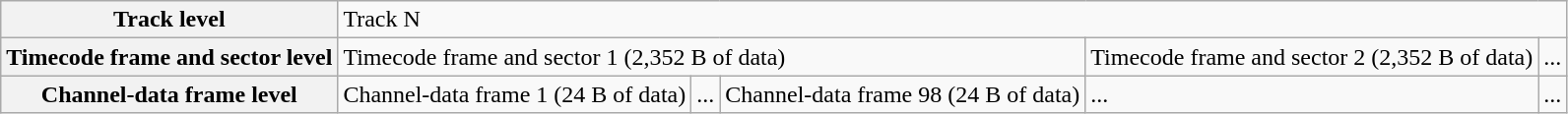<table class="wikitable">
<tr>
<th>Track level</th>
<td colspan = 6>Track N</td>
</tr>
<tr>
<th>Timecode frame and sector level</th>
<td colspan = 3>Timecode frame and sector 1 (2,352 B of data)</td>
<td>Timecode frame and sector 2 (2,352 B of data)</td>
<td>...</td>
</tr>
<tr>
<th>Channel-data frame level</th>
<td>Channel-data frame 1 (24 B of data)</td>
<td>...</td>
<td>Channel-data frame 98 (24 B of data)</td>
<td>...</td>
<td>...</td>
</tr>
</table>
